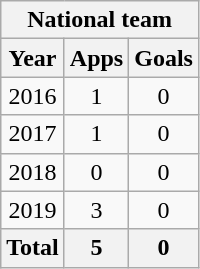<table class="wikitable" style="text-align:center">
<tr>
<th colspan=3>National team</th>
</tr>
<tr>
<th>Year</th>
<th>Apps</th>
<th>Goals</th>
</tr>
<tr>
<td>2016</td>
<td>1</td>
<td>0</td>
</tr>
<tr>
<td>2017</td>
<td>1</td>
<td>0</td>
</tr>
<tr>
<td>2018</td>
<td>0</td>
<td>0</td>
</tr>
<tr>
<td>2019</td>
<td>3</td>
<td>0</td>
</tr>
<tr>
<th>Total</th>
<th>5</th>
<th>0</th>
</tr>
</table>
